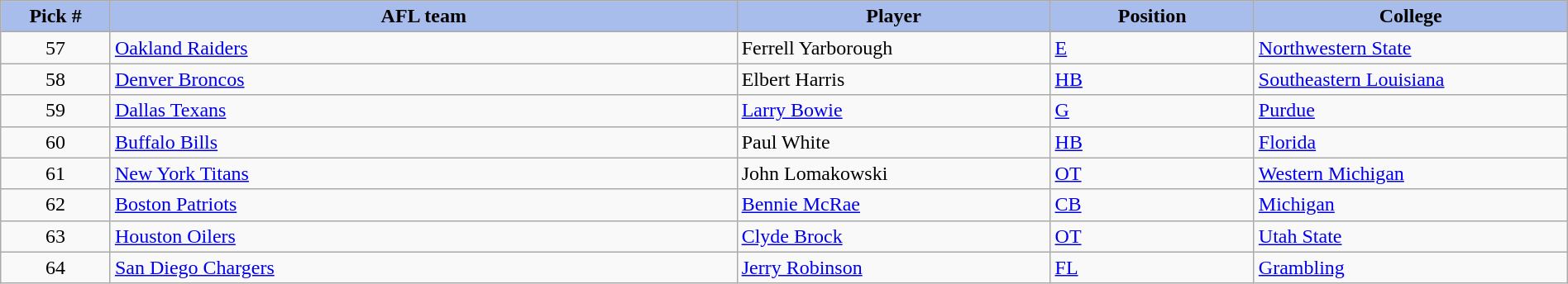<table class="wikitable sortable sortable" style="width: 100%">
<tr>
<th style="background:#A8BDEC;" width=7%>Pick #</th>
<th width=40% style="background:#A8BDEC;">AFL team</th>
<th width=20% style="background:#A8BDEC;">Player</th>
<th width=13% style="background:#A8BDEC;">Position</th>
<th style="background:#A8BDEC;">College</th>
</tr>
<tr>
<td align="center">57</td>
<td><a href='#'>Oakland Raiders</a></td>
<td>Ferrell Yarborough</td>
<td><a href='#'>E</a></td>
<td><a href='#'>Northwestern State</a></td>
</tr>
<tr>
<td align="center">58</td>
<td><a href='#'>Denver Broncos</a></td>
<td>Elbert Harris</td>
<td><a href='#'>HB</a></td>
<td><a href='#'>Southeastern Louisiana</a></td>
</tr>
<tr>
<td align="center">59</td>
<td><a href='#'>Dallas Texans</a></td>
<td><a href='#'>Larry Bowie</a></td>
<td><a href='#'>G</a></td>
<td><a href='#'>Purdue</a></td>
</tr>
<tr>
<td align="center">60</td>
<td><a href='#'>Buffalo Bills</a></td>
<td>Paul White</td>
<td><a href='#'>HB</a></td>
<td><a href='#'>Florida</a></td>
</tr>
<tr>
<td align="center">61</td>
<td><a href='#'>New York Titans</a></td>
<td>John Lomakowski</td>
<td><a href='#'>OT</a></td>
<td><a href='#'>Western Michigan</a></td>
</tr>
<tr>
<td align="center">62</td>
<td><a href='#'>Boston Patriots</a></td>
<td><a href='#'>Bennie McRae</a></td>
<td><a href='#'>CB</a></td>
<td><a href='#'>Michigan</a></td>
</tr>
<tr>
<td align="center">63</td>
<td><a href='#'>Houston Oilers</a></td>
<td><a href='#'>Clyde Brock</a></td>
<td><a href='#'>OT</a></td>
<td><a href='#'>Utah State</a></td>
</tr>
<tr>
<td align="center">64</td>
<td><a href='#'>San Diego Chargers</a></td>
<td><a href='#'>Jerry Robinson</a></td>
<td><a href='#'>FL</a></td>
<td><a href='#'>Grambling</a></td>
</tr>
</table>
